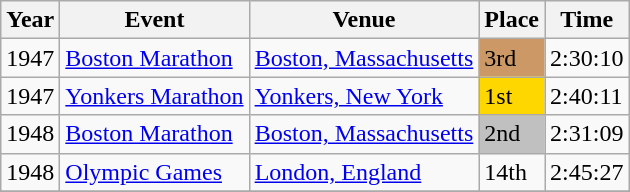<table class="wikitable">
<tr>
<th>Year</th>
<th>Event</th>
<th>Venue</th>
<th>Place</th>
<th>Time</th>
</tr>
<tr>
<td align=center>1947</td>
<td><a href='#'>Boston Marathon</a></td>
<td><a href='#'>Boston, Massachusetts</a></td>
<td bgcolor=cc9966>3rd</td>
<td>2:30:10</td>
</tr>
<tr>
<td align=center>1947</td>
<td><a href='#'>Yonkers Marathon</a></td>
<td><a href='#'>Yonkers, New York</a></td>
<td bgcolor=gold>1st</td>
<td>2:40:11</td>
</tr>
<tr>
<td align=center>1948</td>
<td><a href='#'>Boston Marathon</a></td>
<td><a href='#'>Boston, Massachusetts</a></td>
<td bgcolor=silver>2nd</td>
<td>2:31:09</td>
</tr>
<tr>
<td align=center>1948</td>
<td><a href='#'>Olympic Games</a></td>
<td><a href='#'>London, England</a></td>
<td>14th</td>
<td>2:45:27</td>
</tr>
<tr>
</tr>
</table>
